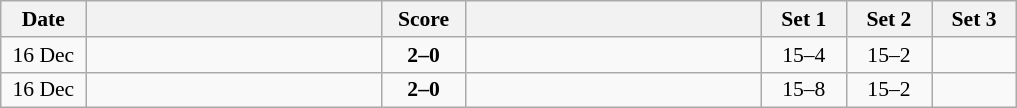<table class="wikitable" style="text-align: center; font-size:90% ">
<tr>
<th width="50">Date</th>
<th align="right" width="190"></th>
<th width="50">Score</th>
<th align="left" width="190"></th>
<th width="50">Set 1</th>
<th width="50">Set 2</th>
<th width="50">Set 3</th>
</tr>
<tr>
<td>16 Dec</td>
<td align=right><strong></strong></td>
<td align=center><strong>2–0</strong></td>
<td align=left></td>
<td>15–4</td>
<td>15–2</td>
<td></td>
</tr>
<tr>
<td>16 Dec</td>
<td align=right><strong></strong></td>
<td align=center><strong>2–0</strong></td>
<td align=left></td>
<td>15–8</td>
<td>15–2</td>
<td></td>
</tr>
</table>
